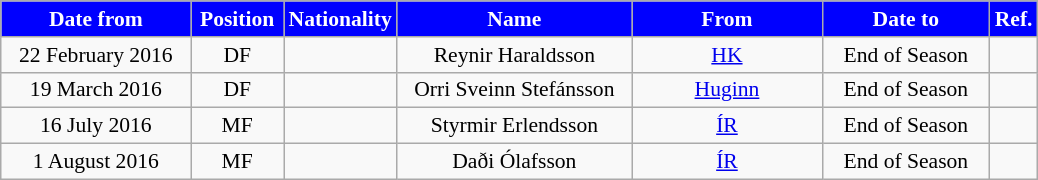<table class="wikitable" style="text-align:center; font-size:90%; ">
<tr>
<th style="background:#00f; color:white; width:120px;">Date from</th>
<th style="background:#00f; color:white; width:55px;">Position</th>
<th style="background:#00f; color:white; width:55px;">Nationality</th>
<th style="background:#00f; color:white; width:150px;">Name</th>
<th style="background:#00f; color:white; width:120px;">From</th>
<th style="background:#00f; color:white; width:105px;">Date to</th>
<th style="background:#00f; color:white; width:25px;">Ref.</th>
</tr>
<tr>
<td>22 February 2016</td>
<td>DF</td>
<td></td>
<td>Reynir Haraldsson</td>
<td><a href='#'>HK</a></td>
<td>End of Season</td>
<td></td>
</tr>
<tr>
<td>19 March 2016</td>
<td>DF</td>
<td></td>
<td>Orri Sveinn Stefánsson</td>
<td><a href='#'>Huginn</a></td>
<td>End of Season</td>
<td></td>
</tr>
<tr>
<td>16 July 2016</td>
<td>MF</td>
<td></td>
<td>Styrmir Erlendsson</td>
<td><a href='#'>ÍR</a></td>
<td>End of Season</td>
<td></td>
</tr>
<tr>
<td>1 August 2016</td>
<td>MF</td>
<td></td>
<td>Daði Ólafsson</td>
<td><a href='#'>ÍR</a></td>
<td>End of Season</td>
<td></td>
</tr>
</table>
